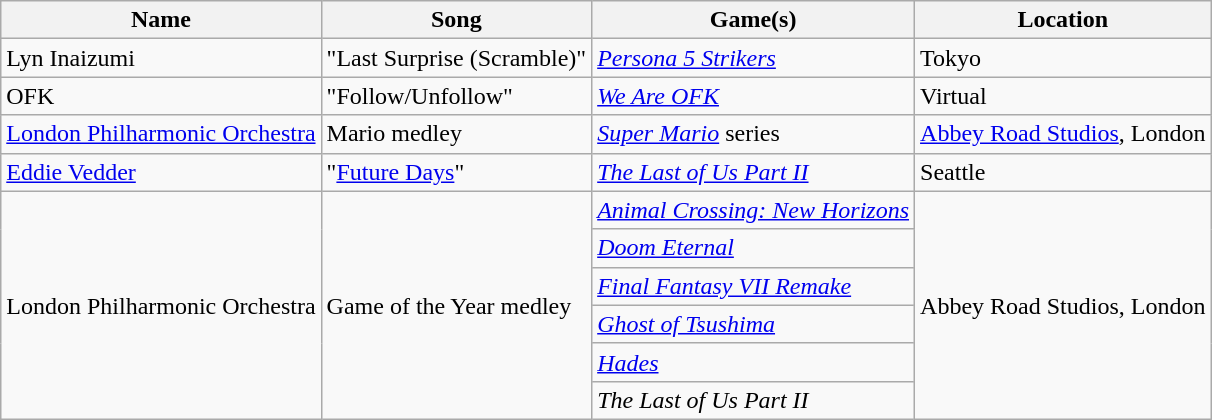<table class="wikitable sortable">
<tr>
<th>Name</th>
<th>Song</th>
<th>Game(s)</th>
<th class="unsortable">Location</th>
</tr>
<tr>
<td data-sort-value="Inaizumi, Lyn">Lyn Inaizumi</td>
<td>"Last Surprise (Scramble)"</td>
<td><em><a href='#'>Persona 5 Strikers</a></em></td>
<td>Tokyo</td>
</tr>
<tr>
<td>OFK</td>
<td>"Follow/Unfollow"</td>
<td><em><a href='#'>We Are OFK</a></em></td>
<td>Virtual</td>
</tr>
<tr>
<td><a href='#'>London Philharmonic Orchestra</a></td>
<td>Mario medley</td>
<td><em><a href='#'>Super Mario</a></em> series</td>
<td><a href='#'>Abbey Road Studios</a>, London</td>
</tr>
<tr>
<td data-sort-value="Vedder, Eddie"><a href='#'>Eddie Vedder</a></td>
<td>"<a href='#'>Future Days</a>"</td>
<td><em><a href='#'>The Last of Us Part II</a></em></td>
<td>Seattle</td>
</tr>
<tr>
<td rowspan="6">London Philharmonic Orchestra</td>
<td rowspan="6">Game of the Year medley</td>
<td><em><a href='#'>Animal&nbsp;Crossing: New Horizons</a></em></td>
<td rowspan="6">Abbey Road Studios, London</td>
</tr>
<tr>
<td><em><a href='#'>Doom Eternal</a></em></td>
</tr>
<tr>
<td><em><a href='#'>Final Fantasy VII Remake</a></em></td>
</tr>
<tr>
<td><em><a href='#'>Ghost of Tsushima</a></em></td>
</tr>
<tr>
<td><em><a href='#'>Hades</a></em></td>
</tr>
<tr>
<td><em>The Last of Us Part II</em></td>
</tr>
</table>
